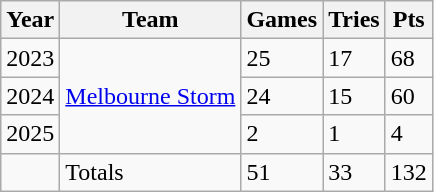<table class="wikitable">
<tr>
<th>Year</th>
<th>Team</th>
<th>Games</th>
<th>Tries</th>
<th>Pts</th>
</tr>
<tr>
<td>2023</td>
<td rowspan="3"> <a href='#'>Melbourne Storm</a></td>
<td>25</td>
<td>17</td>
<td>68</td>
</tr>
<tr>
<td>2024</td>
<td>24</td>
<td>15</td>
<td>60</td>
</tr>
<tr>
<td>2025</td>
<td>2</td>
<td>1</td>
<td>4</td>
</tr>
<tr>
<td></td>
<td>Totals</td>
<td>51</td>
<td>33</td>
<td>132</td>
</tr>
</table>
